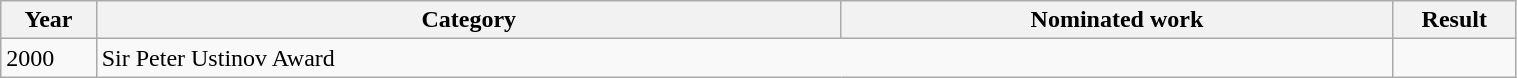<table width="80%" class="wikitable">
<tr>
<th width="10">Year</th>
<th width="300">Category</th>
<th width="220">Nominated work</th>
<th width="30">Result</th>
</tr>
<tr>
<td>2000</td>
<td colspan="2">Sir Peter Ustinov Award</td>
<td></td>
</tr>
</table>
